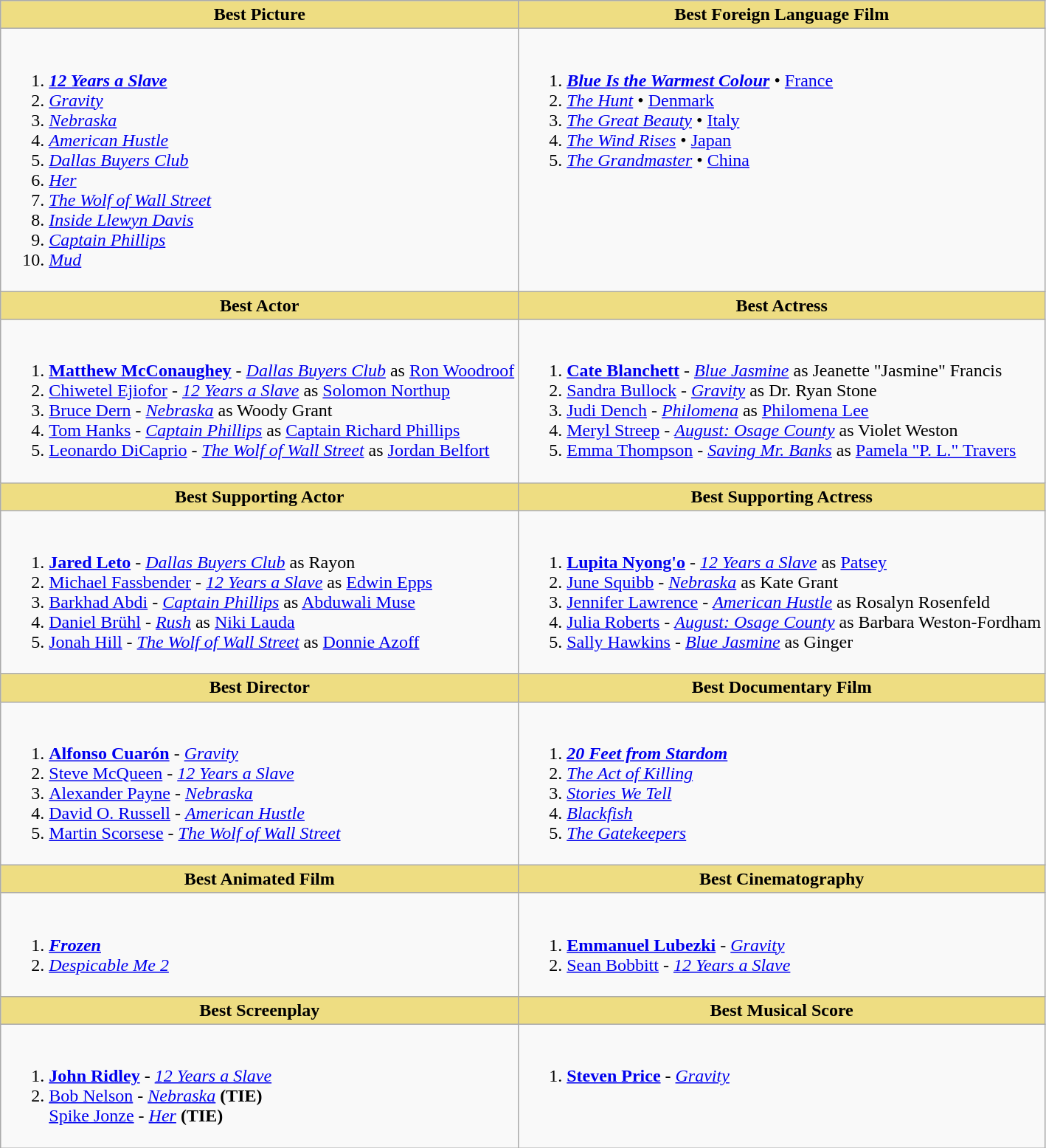<table class=wikitable style="width="100%">
<tr>
<th style="background:#EEDD82;" ! style="width="50%">Best Picture</th>
<th style="background:#EEDD82;" ! style="width="50%">Best Foreign Language Film</th>
</tr>
<tr>
<td valign="top"><br><ol><li><strong><em><a href='#'>12 Years a Slave</a></em></strong></li><li><em><a href='#'>Gravity</a></em></li><li><em><a href='#'>Nebraska</a></em></li><li><em><a href='#'>American Hustle</a></em></li><li><em><a href='#'>Dallas Buyers Club</a></em></li><li><em><a href='#'>Her</a></em></li><li><em><a href='#'>The Wolf of Wall Street</a></em></li><li><em><a href='#'>Inside Llewyn Davis</a></em></li><li><em><a href='#'>Captain Phillips</a></em></li><li><em><a href='#'>Mud</a></em></li></ol></td>
<td valign="top"><br><ol><li><strong><em><a href='#'>Blue Is the Warmest Colour</a></em></strong> • <a href='#'>France</a></li><li><em><a href='#'>The Hunt</a></em> • <a href='#'>Denmark</a></li><li><em><a href='#'>The Great Beauty</a></em> • <a href='#'>Italy</a></li><li><em><a href='#'>The Wind Rises</a></em> • <a href='#'>Japan</a></li><li><em><a href='#'>The Grandmaster</a></em> • <a href='#'>China</a></li></ol></td>
</tr>
<tr>
<th style="background:#EEDD82;" ! style="width="50%">Best Actor</th>
<th style="background:#EEDD82;" ! style="width="50%">Best Actress</th>
</tr>
<tr>
<td valign="top"><br><ol><li><strong><a href='#'>Matthew McConaughey</a></strong> - <em><a href='#'>Dallas Buyers Club</a></em> as <a href='#'>Ron Woodroof</a></li><li><a href='#'>Chiwetel Ejiofor</a> - <em><a href='#'>12 Years a Slave</a></em> as <a href='#'>Solomon Northup</a></li><li><a href='#'>Bruce Dern</a> - <em><a href='#'>Nebraska</a></em> as Woody Grant</li><li><a href='#'>Tom Hanks</a> - <em><a href='#'>Captain Phillips</a></em> as <a href='#'>Captain Richard Phillips</a></li><li><a href='#'>Leonardo DiCaprio</a> - <em><a href='#'>The Wolf of Wall Street</a></em> as <a href='#'>Jordan Belfort</a></li></ol></td>
<td valign="top"><br><ol><li><strong><a href='#'>Cate Blanchett</a></strong> - <em><a href='#'>Blue Jasmine</a></em> as Jeanette "Jasmine" Francis</li><li><a href='#'>Sandra Bullock</a> - <em><a href='#'>Gravity</a></em> as Dr. Ryan Stone</li><li><a href='#'>Judi Dench</a> - <em><a href='#'>Philomena</a></em> as <a href='#'>Philomena Lee</a></li><li><a href='#'>Meryl Streep</a> - <em><a href='#'>August: Osage County</a></em> as Violet Weston</li><li><a href='#'>Emma Thompson</a> - <em><a href='#'>Saving Mr. Banks</a></em> as <a href='#'>Pamela "P. L." Travers</a></li></ol></td>
</tr>
<tr>
<th style="background:#EEDD82;" ! style="width="50%">Best Supporting Actor</th>
<th style="background:#EEDD82;" ! style="width="50%">Best Supporting Actress</th>
</tr>
<tr>
<td valign="top"><br><ol><li><strong><a href='#'>Jared Leto</a></strong> - <em><a href='#'>Dallas Buyers Club</a></em> as Rayon</li><li><a href='#'>Michael Fassbender</a> - <em><a href='#'>12 Years a Slave</a></em> as <a href='#'>Edwin Epps</a></li><li><a href='#'>Barkhad Abdi</a> - <em><a href='#'>Captain Phillips</a></em> as <a href='#'>Abduwali Muse</a></li><li><a href='#'>Daniel Brühl</a> - <em><a href='#'>Rush</a></em> as <a href='#'>Niki Lauda</a></li><li><a href='#'>Jonah Hill</a> - <em><a href='#'>The Wolf of Wall Street</a></em> as <a href='#'>Donnie Azoff</a></li></ol></td>
<td valign="top"><br><ol><li><strong><a href='#'>Lupita Nyong'o</a></strong> - <em><a href='#'>12 Years a Slave</a></em> as <a href='#'>Patsey</a></li><li><a href='#'>June Squibb</a> - <em><a href='#'>Nebraska</a></em> as Kate Grant</li><li><a href='#'>Jennifer Lawrence</a> - <em><a href='#'>American Hustle</a></em> as Rosalyn Rosenfeld</li><li><a href='#'>Julia Roberts</a> - <em><a href='#'>August: Osage County</a></em> as Barbara Weston-Fordham</li><li><a href='#'>Sally Hawkins</a> - <em><a href='#'>Blue Jasmine</a></em> as Ginger</li></ol></td>
</tr>
<tr>
<th style="background:#EEDD82;" ! style="width="50%">Best Director</th>
<th style="background:#EEDD82;" ! style="width="50%">Best Documentary Film</th>
</tr>
<tr>
<td valign="top"><br><ol><li><strong><a href='#'>Alfonso Cuarón</a></strong> - <em><a href='#'>Gravity</a></em></li><li><a href='#'>Steve McQueen</a> - <em><a href='#'>12 Years a Slave</a></em></li><li><a href='#'>Alexander Payne</a> - <em><a href='#'>Nebraska</a></em></li><li><a href='#'>David O. Russell</a> - <em><a href='#'>American Hustle</a></em></li><li><a href='#'>Martin Scorsese</a> - <em><a href='#'>The Wolf of Wall Street</a></em></li></ol></td>
<td valign="top"><br><ol><li><strong><em><a href='#'>20 Feet from Stardom</a></em></strong></li><li><em><a href='#'>The Act of Killing</a></em></li><li><em><a href='#'>Stories We Tell</a></em></li><li><em><a href='#'>Blackfish</a></em></li><li><em><a href='#'>The Gatekeepers</a></em></li></ol></td>
</tr>
<tr>
<th style="background:#EEDD82;" ! style="width="50%">Best Animated Film</th>
<th style="background:#EEDD82;" ! style="width="50%">Best Cinematography</th>
</tr>
<tr>
<td valign="top"><br><ol><li><strong><em><a href='#'>Frozen</a></em></strong></li><li><em><a href='#'>Despicable Me 2</a></em></li></ol></td>
<td valign="top"><br><ol><li><strong><a href='#'>Emmanuel Lubezki</a></strong> - <em><a href='#'>Gravity</a></em></li><li><a href='#'>Sean Bobbitt</a> - <em><a href='#'>12 Years a Slave</a></em></li></ol></td>
</tr>
<tr>
<th style="background:#EEDD82;" ! style="width="50%">Best Screenplay</th>
<th style="background:#EEDD82;" ! style="width="50%">Best Musical Score</th>
</tr>
<tr>
<td valign="top"><br><ol><li><strong><a href='#'>John Ridley</a></strong> - <em><a href='#'>12 Years a Slave</a></em></li><li><a href='#'>Bob Nelson</a> - <em><a href='#'>Nebraska</a></em> <strong>(TIE)</strong> <br> <a href='#'>Spike Jonze</a> - <em><a href='#'>Her</a></em> <strong>(TIE)</strong></li></ol></td>
<td valign="top"><br><ol><li><strong><a href='#'>Steven Price</a></strong> - <em><a href='#'>Gravity</a></em></li></ol></td>
</tr>
</table>
